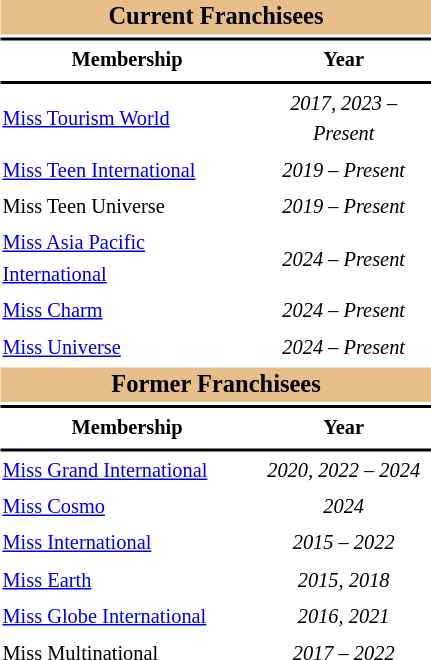<table class="toccolours" style="width: 20em; float:right; font-size:85%; line-height:1.5em; width:23%;">
<tr>
<th colspan="2" align="center" style="background:#E6BE8A;"><big>Current Franchisees</big></th>
</tr>
<tr>
<td colspan="2" style="background:black"></td>
</tr>
<tr>
<th scope="col">Membership</th>
<th scope="col">Year</th>
</tr>
<tr>
<td colspan="2" style="background:black"></td>
</tr>
<tr>
<td align="left"><a href='#'>Miss Tourism World</a></td>
<td align="center"><em>2017, 2023 – Present</em></td>
</tr>
<tr>
<td align="left"><a href='#'>Miss Teen International</a></td>
<td align="center"><em>2019 – Present</em></td>
</tr>
<tr>
<td align="left">Miss Teen Universe</td>
<td align="center"><em>2019 – Present</em></td>
</tr>
<tr>
<td align="left"><a href='#'>Miss Asia Pacific International</a></td>
<td align="center"><em>2024 – Present</em></td>
</tr>
<tr>
<td align="left"><a href='#'>Miss Charm</a></td>
<td align="center"><em>2024 – Present</em></td>
</tr>
<tr>
<td align="left"><a href='#'>Miss Universe</a></td>
<td align="center"><em>2024 – Present</em></td>
</tr>
<tr>
<th colspan="2" align="center" style="background:#E6BE8A;"><big>Former Franchisees</big></th>
</tr>
<tr>
<td colspan="2" style="background:black"></td>
</tr>
<tr>
<th scope="col">Membership</th>
<th scope="col">Year</th>
</tr>
<tr>
<td colspan="2" style="background:black"></td>
</tr>
<tr>
<td align="left"><a href='#'>Miss Grand International</a></td>
<td align="center"><em>2020, 2022 – 2024</em></td>
</tr>
<tr>
<td align="left"><a href='#'>Miss Cosmo</a></td>
<td align="center"><em>2024</em></td>
</tr>
<tr>
<td align="left"><a href='#'>Miss International</a></td>
<td align="center"><em>2015 – 2022</em></td>
</tr>
<tr>
<td align="left"><a href='#'>Miss Earth</a></td>
<td align="center"><em>2015, 2018</em></td>
</tr>
<tr>
<td align="left"><a href='#'>Miss Globe International</a></td>
<td align="center"><em>2016, 2021</em></td>
</tr>
<tr>
<td align="left">Miss Multinational</td>
<td align="center"><em>2017 – 2022</em></td>
</tr>
</table>
